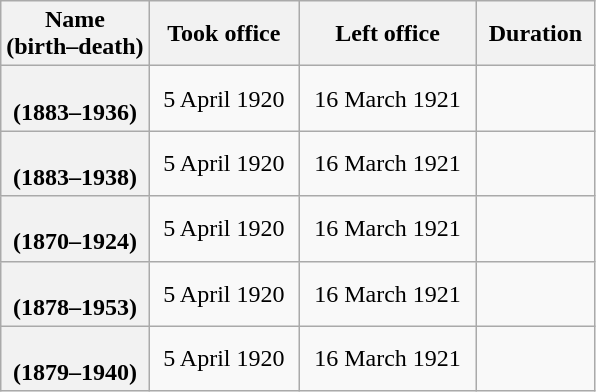<table class="wikitable plainrowheaders sortable" style="text-align:center;" border="1">
<tr>
<th width=25%>Name<br>(birth–death)</th>
<th scope="col">Took office</th>
<th scope="col">Left office</th>
<th scope="col">Duration</th>
</tr>
<tr>
<th scope="row"><br>(1883–1936)</th>
<td>5 April 1920</td>
<td>16 March 1921</td>
<td></td>
</tr>
<tr>
<th scope="row"><br>(1883–1938)</th>
<td>5 April 1920</td>
<td>16 March 1921</td>
<td></td>
</tr>
<tr>
<th scope="row"><br>(1870–1924)</th>
<td>5 April 1920</td>
<td>16 March 1921</td>
<td></td>
</tr>
<tr>
<th scope="row"><br>(1878–1953)</th>
<td>5 April 1920</td>
<td>16 March 1921</td>
<td></td>
</tr>
<tr>
<th scope="row"><br>(1879–1940)</th>
<td>5 April 1920</td>
<td>16 March 1921</td>
<td></td>
</tr>
</table>
